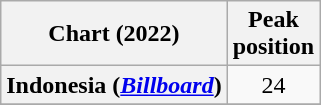<table class="wikitable plainrowheaders" style="text-align:center">
<tr>
<th scope="col">Chart (2022)</th>
<th scope="col">Peak<br>position</th>
</tr>
<tr>
<th scope="row">Indonesia (<em><a href='#'>Billboard</a></em>)</th>
<td>24</td>
</tr>
<tr>
</tr>
</table>
